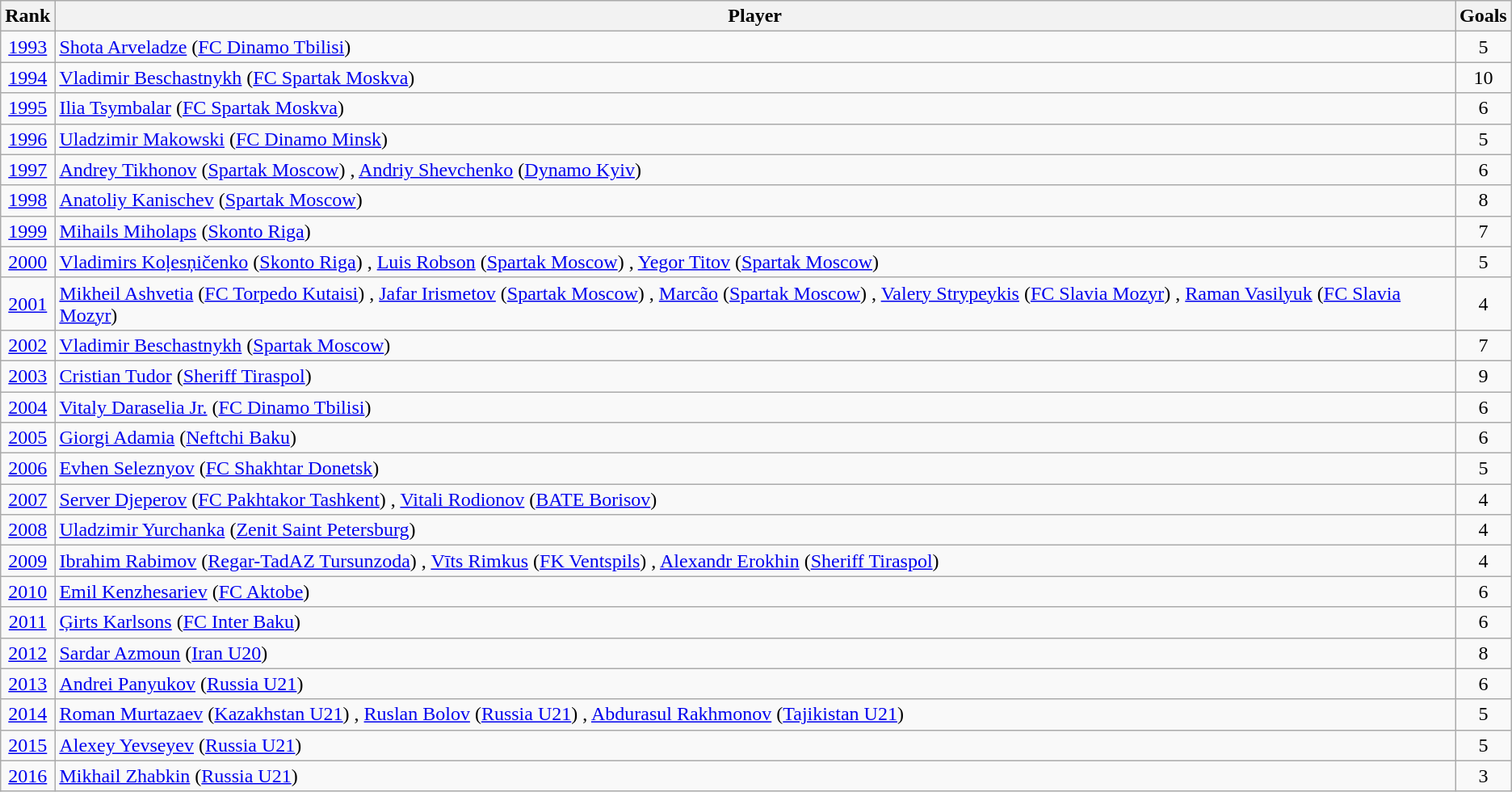<table class="wikitable" style="text-align: center;">
<tr>
<th>Rank</th>
<th>Player</th>
<th>Goals</th>
</tr>
<tr>
<td><a href='#'>1993</a></td>
<td style="text-align:left;"><a href='#'>Shota Arveladze</a> (<a href='#'>FC Dinamo Tbilisi</a>) </td>
<td>5</td>
</tr>
<tr>
<td><a href='#'>1994</a></td>
<td style="text-align:left;"><a href='#'>Vladimir Beschastnykh</a> (<a href='#'>FC Spartak Moskva</a>) </td>
<td>10</td>
</tr>
<tr>
<td><a href='#'>1995</a></td>
<td style="text-align:left;"><a href='#'>Ilia Tsymbalar</a> (<a href='#'>FC Spartak Moskva</a>) </td>
<td>6</td>
</tr>
<tr>
<td><a href='#'>1996</a></td>
<td style="text-align:left;"><a href='#'>Uladzimir Makowski</a> (<a href='#'>FC Dinamo Minsk</a>) </td>
<td>5</td>
</tr>
<tr>
<td><a href='#'>1997</a></td>
<td style="text-align:left;"><a href='#'>Andrey Tikhonov</a> (<a href='#'>Spartak Moscow</a>) , <a href='#'>Andriy Shevchenko</a> (<a href='#'>Dynamo Kyiv</a>) </td>
<td>6</td>
</tr>
<tr>
<td><a href='#'>1998</a></td>
<td style="text-align:left;"><a href='#'>Anatoliy Kanischev</a> (<a href='#'>Spartak Moscow</a>) </td>
<td>8</td>
</tr>
<tr>
<td><a href='#'>1999</a></td>
<td style="text-align:left;"><a href='#'>Mihails Miholaps</a> (<a href='#'>Skonto Riga</a>) </td>
<td>7</td>
</tr>
<tr>
<td><a href='#'>2000</a></td>
<td style="text-align:left;"><a href='#'>Vladimirs Koļesņičenko</a> (<a href='#'>Skonto Riga</a>) , <a href='#'>Luis Robson</a> (<a href='#'>Spartak Moscow</a>) , <a href='#'>Yegor Titov</a> (<a href='#'>Spartak Moscow</a>) </td>
<td>5</td>
</tr>
<tr>
<td><a href='#'>2001</a></td>
<td style="text-align:left;"><a href='#'>Mikheil Ashvetia</a> (<a href='#'>FC Torpedo Kutaisi</a>) , <a href='#'>Jafar Irismetov</a> (<a href='#'>Spartak Moscow</a>) , <a href='#'>Marcão</a> (<a href='#'>Spartak Moscow</a>) , <a href='#'>Valery Strypeykis</a> (<a href='#'>FC Slavia Mozyr</a>) , <a href='#'>Raman Vasilyuk</a> (<a href='#'>FC Slavia Mozyr</a>) </td>
<td>4</td>
</tr>
<tr>
<td><a href='#'>2002</a></td>
<td style="text-align:left;"><a href='#'>Vladimir Beschastnykh</a> (<a href='#'>Spartak Moscow</a>) </td>
<td>7</td>
</tr>
<tr>
<td><a href='#'>2003</a></td>
<td style="text-align:left;"><a href='#'>Cristian Tudor</a> (<a href='#'>Sheriff Tiraspol</a>) </td>
<td>9</td>
</tr>
<tr>
<td><a href='#'>2004</a></td>
<td style="text-align:left;"><a href='#'>Vitaly Daraselia Jr.</a> (<a href='#'>FC Dinamo Tbilisi</a>) </td>
<td>6</td>
</tr>
<tr>
<td><a href='#'>2005</a></td>
<td style="text-align:left;"><a href='#'>Giorgi Adamia</a> (<a href='#'>Neftchi Baku</a>) </td>
<td>6</td>
</tr>
<tr>
<td><a href='#'>2006</a></td>
<td style="text-align:left;"><a href='#'>Evhen Seleznyov</a> (<a href='#'>FC Shakhtar Donetsk</a>) </td>
<td>5</td>
</tr>
<tr>
<td><a href='#'>2007</a></td>
<td style="text-align:left;"><a href='#'>Server Djeperov</a> (<a href='#'>FC Pakhtakor Tashkent</a>) , <a href='#'>Vitali Rodionov</a> (<a href='#'>BATE Borisov</a>) </td>
<td>4</td>
</tr>
<tr>
<td><a href='#'>2008</a></td>
<td style="text-align:left;"><a href='#'>Uladzimir Yurchanka</a> (<a href='#'>Zenit Saint Petersburg</a>) </td>
<td>4</td>
</tr>
<tr>
<td><a href='#'>2009</a></td>
<td style="text-align:left;"><a href='#'>Ibrahim Rabimov</a> (<a href='#'>Regar-TadAZ Tursunzoda</a>) , <a href='#'>Vīts Rimkus</a> (<a href='#'>FK Ventspils</a>) , <a href='#'>Alexandr Erokhin</a> (<a href='#'>Sheriff Tiraspol</a>) </td>
<td>4</td>
</tr>
<tr>
<td><a href='#'>2010</a></td>
<td style="text-align:left;"><a href='#'>Emil Kenzhesariev</a> (<a href='#'>FC Aktobe</a>) </td>
<td>6</td>
</tr>
<tr>
<td><a href='#'>2011</a></td>
<td style="text-align:left;"><a href='#'>Ģirts Karlsons</a> (<a href='#'>FC Inter Baku</a>) </td>
<td>6</td>
</tr>
<tr>
<td><a href='#'>2012</a></td>
<td style="text-align:left;"><a href='#'>Sardar Azmoun</a> (<a href='#'>Iran U20</a>) </td>
<td>8</td>
</tr>
<tr>
<td><a href='#'>2013</a></td>
<td style="text-align:left;"><a href='#'>Andrei Panyukov</a> (<a href='#'>Russia U21</a>) </td>
<td>6</td>
</tr>
<tr>
<td><a href='#'>2014</a></td>
<td style="text-align:left;"><a href='#'>Roman Murtazaev</a> (<a href='#'>Kazakhstan U21</a>) , <a href='#'>Ruslan Bolov</a> (<a href='#'>Russia U21</a>) , <a href='#'>Abdurasul Rakhmonov</a> (<a href='#'>Tajikistan U21</a>) </td>
<td>5</td>
</tr>
<tr>
<td><a href='#'>2015</a></td>
<td style="text-align:left;"><a href='#'>Alexey Yevseyev</a> (<a href='#'>Russia U21</a>) </td>
<td>5</td>
</tr>
<tr>
<td><a href='#'>2016</a></td>
<td style="text-align:left;"><a href='#'>Mikhail Zhabkin</a> (<a href='#'>Russia U21</a>) </td>
<td>3</td>
</tr>
</table>
